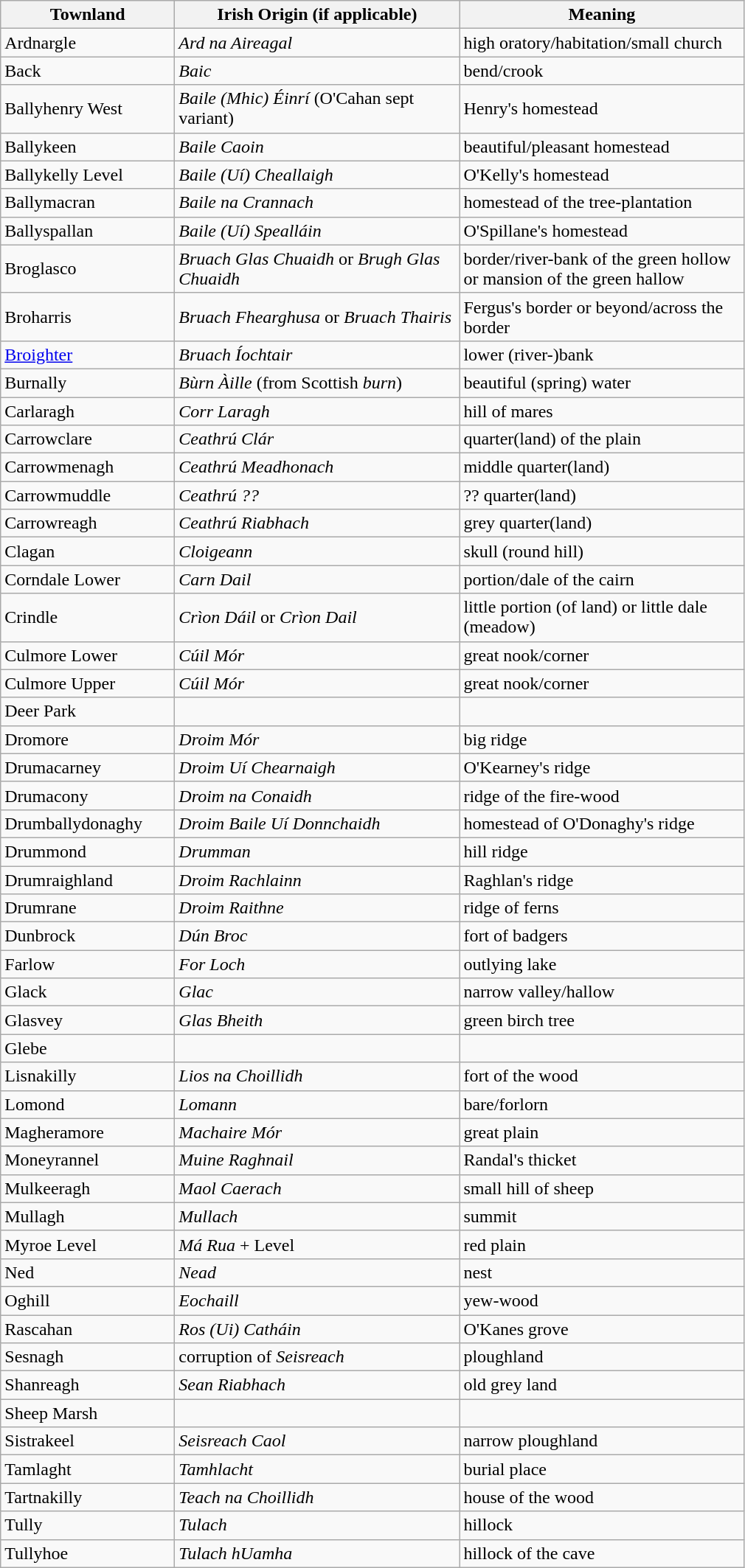<table class="wikitable" style="border:1px solid darkgray;">
<tr>
<th width="150">Townland</th>
<th width="250">Irish Origin (if applicable)</th>
<th width="250">Meaning</th>
</tr>
<tr>
<td>Ardnargle</td>
<td><em>Ard na Aireagal</em></td>
<td>high oratory/habitation/small church</td>
</tr>
<tr>
<td>Back</td>
<td><em>Baic</em></td>
<td>bend/crook</td>
</tr>
<tr>
<td>Ballyhenry West</td>
<td><em>Baile (Mhic) Éinrí</em> (O'Cahan sept variant)</td>
<td>Henry's homestead</td>
</tr>
<tr>
<td>Ballykeen</td>
<td><em>Baile Caoin</em></td>
<td>beautiful/pleasant homestead</td>
</tr>
<tr>
<td>Ballykelly Level</td>
<td><em>Baile (Uí) Cheallaigh</em></td>
<td>O'Kelly's homestead</td>
</tr>
<tr>
<td>Ballymacran</td>
<td><em>Baile na Crannach</em></td>
<td>homestead of the tree-plantation</td>
</tr>
<tr>
<td>Ballyspallan</td>
<td><em>Baile (Uí) Spealláin</em></td>
<td>O'Spillane's homestead</td>
</tr>
<tr>
<td>Broglasco</td>
<td><em>Bruach Glas Chuaidh</em> or <em>Brugh Glas Chuaidh</em></td>
<td>border/river-bank of the green hollow or mansion of the green hallow</td>
</tr>
<tr>
<td>Broharris</td>
<td><em>Bruach Fhearghusa</em> or <em>Bruach Thairis</em></td>
<td>Fergus's border or beyond/across the border</td>
</tr>
<tr>
<td><a href='#'>Broighter</a></td>
<td><em>Bruach Íochtair</em></td>
<td>lower (river-)bank</td>
</tr>
<tr>
<td>Burnally</td>
<td><em>Bùrn Àille</em> (from Scottish <em>burn</em>)</td>
<td>beautiful (spring) water</td>
</tr>
<tr>
<td>Carlaragh</td>
<td><em>Corr Laragh</em></td>
<td>hill of mares</td>
</tr>
<tr>
<td>Carrowclare</td>
<td><em>Ceathrú Clár</em></td>
<td>quarter(land) of the plain</td>
</tr>
<tr>
<td>Carrowmenagh</td>
<td><em>Ceathrú Meadhonach</em></td>
<td>middle quarter(land)</td>
</tr>
<tr>
<td>Carrowmuddle</td>
<td><em>Ceathrú ??</em></td>
<td>?? quarter(land)</td>
</tr>
<tr>
<td>Carrowreagh</td>
<td><em>Ceathrú Riabhach</em></td>
<td>grey quarter(land)</td>
</tr>
<tr>
<td>Clagan</td>
<td><em>Cloigeann</em></td>
<td>skull (round hill)</td>
</tr>
<tr>
<td>Corndale Lower</td>
<td><em>Carn Dail</em></td>
<td>portion/dale of the cairn</td>
</tr>
<tr>
<td>Crindle</td>
<td><em>Crìon Dáil</em> or <em>Crìon Dail</em></td>
<td>little portion (of land) or little dale (meadow)</td>
</tr>
<tr>
<td>Culmore Lower</td>
<td><em>Cúil Mór</em></td>
<td>great nook/corner</td>
</tr>
<tr>
<td>Culmore Upper</td>
<td><em>Cúil Mór</em></td>
<td>great nook/corner</td>
</tr>
<tr>
<td>Deer Park</td>
<td></td>
<td></td>
</tr>
<tr>
<td>Dromore</td>
<td><em>Droim Mór</em></td>
<td>big ridge</td>
</tr>
<tr>
<td>Drumacarney</td>
<td><em>Droim Uí Chearnaigh</em></td>
<td>O'Kearney's ridge</td>
</tr>
<tr>
<td>Drumacony</td>
<td><em>Droim na Conaidh</em></td>
<td>ridge of the fire-wood</td>
</tr>
<tr>
<td>Drumballydonaghy</td>
<td><em>Droim Baile Uí Donnchaidh</em></td>
<td>homestead of O'Donaghy's ridge</td>
</tr>
<tr>
<td>Drummond</td>
<td><em>Drumman</em></td>
<td>hill ridge</td>
</tr>
<tr>
<td>Drumraighland</td>
<td><em>Droim Rachlainn</em></td>
<td>Raghlan's ridge</td>
</tr>
<tr>
<td>Drumrane</td>
<td><em>Droim Raithne</em></td>
<td>ridge of ferns</td>
</tr>
<tr>
<td>Dunbrock</td>
<td><em>Dún Broc</em></td>
<td>fort of badgers</td>
</tr>
<tr>
<td>Farlow</td>
<td><em>For Loch</em></td>
<td>outlying lake</td>
</tr>
<tr>
<td>Glack</td>
<td><em>Glac</em></td>
<td>narrow valley/hallow</td>
</tr>
<tr>
<td>Glasvey</td>
<td><em>Glas Bheith</em></td>
<td>green birch tree</td>
</tr>
<tr>
<td>Glebe</td>
<td></td>
<td></td>
</tr>
<tr>
<td>Lisnakilly</td>
<td><em>Lios na Choillidh</em></td>
<td>fort of the wood</td>
</tr>
<tr>
<td>Lomond</td>
<td><em>Lomann</em></td>
<td>bare/forlorn</td>
</tr>
<tr>
<td>Magheramore</td>
<td><em>Machaire Mór</em></td>
<td>great plain</td>
</tr>
<tr>
<td>Moneyrannel</td>
<td><em>Muine Raghnail</em></td>
<td>Randal's thicket</td>
</tr>
<tr>
<td>Mulkeeragh</td>
<td><em>Maol Caerach</em></td>
<td>small hill of sheep</td>
</tr>
<tr>
<td>Mullagh</td>
<td><em>Mullach</em></td>
<td>summit</td>
</tr>
<tr>
<td>Myroe Level</td>
<td><em>Má Rua</em> + Level</td>
<td>red plain</td>
</tr>
<tr>
<td>Ned</td>
<td><em>Nead</em></td>
<td>nest</td>
</tr>
<tr>
<td>Oghill</td>
<td><em>Eochaill</em></td>
<td>yew-wood</td>
</tr>
<tr>
<td>Rascahan</td>
<td><em>Ros (Ui) Catháin </em></td>
<td>O'Kanes grove</td>
</tr>
<tr>
<td>Sesnagh</td>
<td>corruption of <em>Seisreach</em></td>
<td>ploughland</td>
</tr>
<tr>
<td>Shanreagh</td>
<td><em>Sean Riabhach</em></td>
<td>old grey land</td>
</tr>
<tr>
<td>Sheep Marsh</td>
<td></td>
<td></td>
</tr>
<tr>
<td>Sistrakeel</td>
<td><em>Seisreach Caol</em></td>
<td>narrow ploughland</td>
</tr>
<tr>
<td>Tamlaght</td>
<td><em>Tamhlacht</em></td>
<td>burial place</td>
</tr>
<tr>
<td>Tartnakilly</td>
<td><em>Teach na Choillidh</em></td>
<td>house of the wood</td>
</tr>
<tr>
<td>Tully</td>
<td><em>Tulach</em></td>
<td>hillock</td>
</tr>
<tr>
<td>Tullyhoe</td>
<td><em>Tulach hUamha </em></td>
<td>hillock of the cave</td>
</tr>
</table>
